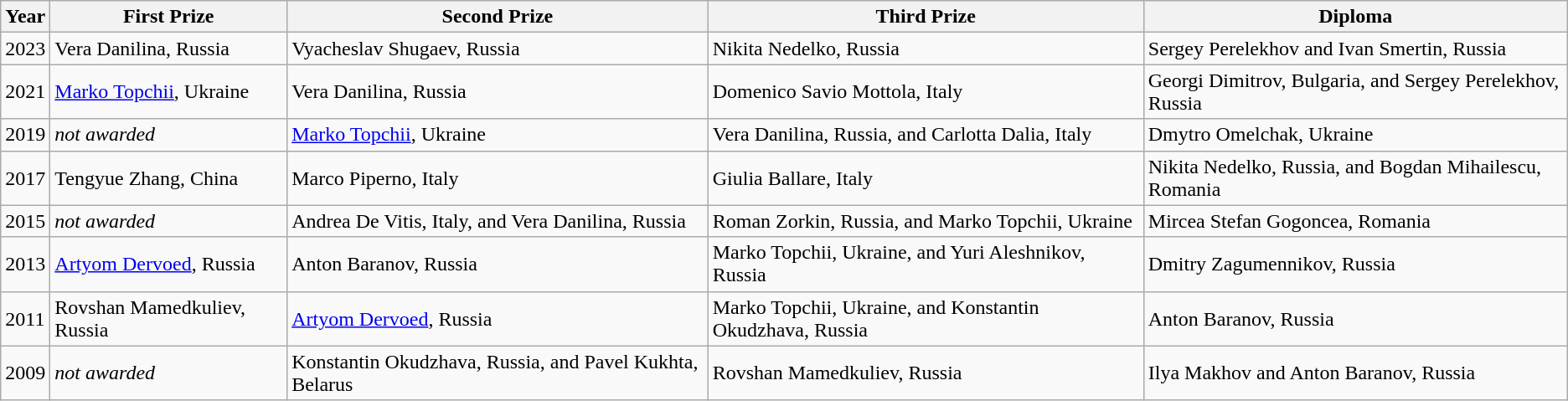<table class="wikitable">
<tr>
<th>Year</th>
<th>First Prize</th>
<th>Second Prize</th>
<th>Third Prize</th>
<th>Diploma</th>
</tr>
<tr>
<td>2023</td>
<td> Vera Danilina, Russia</td>
<td> Vyacheslav Shugaev, Russia</td>
<td> Nikita Nedelko, Russia</td>
<td>Sergey Perelekhov and Ivan Smertin, Russia</td>
</tr>
<tr>
<td>2021</td>
<td> <a href='#'>Marko Topchii</a>, Ukraine</td>
<td> Vera Danilina, Russia</td>
<td> Domenico Savio Mottola, Italy</td>
<td>Georgi Dimitrov, Bulgaria, and Sergey Perelekhov, Russia</td>
</tr>
<tr>
<td>2019</td>
<td><em>not awarded</em></td>
<td> <a href='#'>Marko Topchii</a>, Ukraine</td>
<td> Vera Danilina, Russia, and  Carlotta Dalia, Italy</td>
<td>Dmytro Omelchak, Ukraine</td>
</tr>
<tr>
<td>2017</td>
<td> Tengyue Zhang, China</td>
<td> Marco Piperno, Italy</td>
<td> Giulia Ballare, Italy</td>
<td>Nikita Nedelko, Russia, and Bogdan Mihailescu, Romania</td>
</tr>
<tr>
<td>2015</td>
<td><em>not awarded</em></td>
<td> Andrea De Vitis, Italy, and  Vera Danilina, Russia</td>
<td> Roman Zorkin, Russia, and  Marko Topchii, Ukraine</td>
<td>Mircea Stefan Gogoncea, Romania</td>
</tr>
<tr>
<td>2013</td>
<td> <a href='#'>Artyom Dervoed</a>, Russia</td>
<td> Anton Baranov, Russia</td>
<td> Marko Topchii, Ukraine, and  Yuri Aleshnikov, Russia</td>
<td>Dmitry Zagumennikov, Russia</td>
</tr>
<tr>
<td>2011</td>
<td> Rovshan Mamedkuliev, Russia</td>
<td> <a href='#'>Artyom Dervoed</a>, Russia</td>
<td> Marko Topchii, Ukraine, and  Konstantin Okudzhava, Russia</td>
<td>Anton Baranov, Russia</td>
</tr>
<tr>
<td>2009</td>
<td><em>not awarded</em></td>
<td> Konstantin Okudzhava, Russia, and  Pavel Kukhta, Belarus</td>
<td> Rovshan Mamedkuliev, Russia</td>
<td>Ilya Makhov and Anton Baranov, Russia</td>
</tr>
</table>
